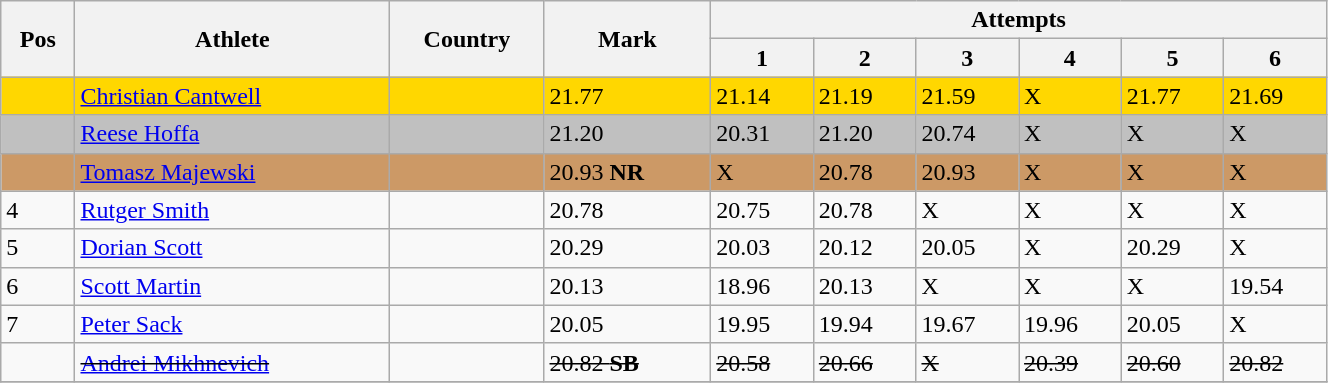<table class="wikitable" width=70%>
<tr>
<th rowspan=2>Pos</th>
<th rowspan=2>Athlete</th>
<th rowspan=2>Country</th>
<th rowspan=2>Mark</th>
<th colspan=6>Attempts</th>
</tr>
<tr>
<th>1</th>
<th>2</th>
<th>3</th>
<th>4</th>
<th>5</th>
<th>6</th>
</tr>
<tr bgcolor=gold>
<td></td>
<td><a href='#'>Christian Cantwell</a></td>
<td></td>
<td>21.77</td>
<td>21.14</td>
<td>21.19</td>
<td>21.59</td>
<td>X</td>
<td>21.77</td>
<td>21.69</td>
</tr>
<tr bgcolor=silver>
<td></td>
<td><a href='#'>Reese Hoffa</a></td>
<td></td>
<td>21.20</td>
<td>20.31</td>
<td>21.20</td>
<td>20.74</td>
<td>X</td>
<td>X</td>
<td>X</td>
</tr>
<tr bgcolor=cc9966>
<td></td>
<td><a href='#'>Tomasz Majewski</a></td>
<td></td>
<td>20.93 <strong>NR</strong></td>
<td>X</td>
<td>20.78</td>
<td>20.93</td>
<td>X</td>
<td>X</td>
<td>X</td>
</tr>
<tr>
<td>4</td>
<td><a href='#'>Rutger Smith</a></td>
<td></td>
<td>20.78</td>
<td>20.75</td>
<td>20.78</td>
<td>X</td>
<td>X</td>
<td>X</td>
<td>X</td>
</tr>
<tr>
<td>5</td>
<td><a href='#'>Dorian Scott</a></td>
<td></td>
<td>20.29</td>
<td>20.03</td>
<td>20.12</td>
<td>20.05</td>
<td>X</td>
<td>20.29</td>
<td>X</td>
</tr>
<tr>
<td>6</td>
<td><a href='#'>Scott Martin</a></td>
<td></td>
<td>20.13</td>
<td>18.96</td>
<td>20.13</td>
<td>X</td>
<td>X</td>
<td>X</td>
<td>19.54</td>
</tr>
<tr>
<td>7</td>
<td><a href='#'>Peter Sack</a></td>
<td></td>
<td>20.05</td>
<td>19.95</td>
<td>19.94</td>
<td>19.67</td>
<td>19.96</td>
<td>20.05</td>
<td>X</td>
</tr>
<tr>
<td></td>
<td><s><a href='#'>Andrei Mikhnevich</a></s></td>
<td><s></s></td>
<td><s>20.82 <strong>SB</strong> </s></td>
<td><s>20.58 </s></td>
<td><s>20.66 </s></td>
<td><s>X </s></td>
<td><s>20.39 </s></td>
<td><s>20.60 </s></td>
<td><s>20.82</s></td>
</tr>
<tr>
</tr>
</table>
